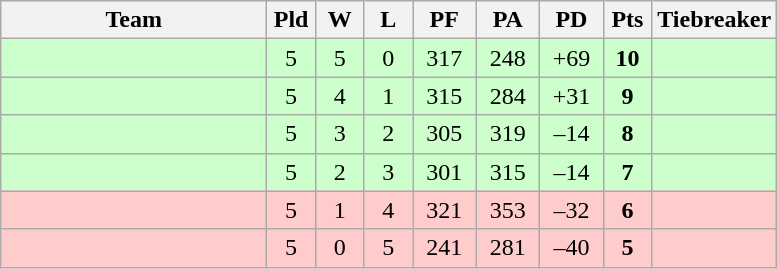<table class="wikitable" style="text-align:center;">
<tr>
<th width=170>Team</th>
<th width=25>Pld</th>
<th width=25>W</th>
<th width=25>L</th>
<th width=35>PF</th>
<th width=35>PA</th>
<th width=35>PD</th>
<th width=25>Pts</th>
<th width=50>Tiebreaker</th>
</tr>
<tr bgcolor=ccffcc>
<td align="left"></td>
<td>5</td>
<td>5</td>
<td>0</td>
<td>317</td>
<td>248</td>
<td>+69</td>
<td><strong>10</strong></td>
<td></td>
</tr>
<tr bgcolor=ccffcc>
<td align="left"></td>
<td>5</td>
<td>4</td>
<td>1</td>
<td>315</td>
<td>284</td>
<td>+31</td>
<td><strong>9</strong></td>
<td></td>
</tr>
<tr bgcolor=ccffcc>
<td align="left"></td>
<td>5</td>
<td>3</td>
<td>2</td>
<td>305</td>
<td>319</td>
<td>–14</td>
<td><strong>8</strong></td>
<td></td>
</tr>
<tr bgcolor=ccffcc>
<td align="left"></td>
<td>5</td>
<td>2</td>
<td>3</td>
<td>301</td>
<td>315</td>
<td>–14</td>
<td><strong>7</strong></td>
<td></td>
</tr>
<tr bgcolor=ffcccc>
<td align="left"></td>
<td>5</td>
<td>1</td>
<td>4</td>
<td>321</td>
<td>353</td>
<td>–32</td>
<td><strong>6</strong></td>
<td></td>
</tr>
<tr bgcolor=ffcccc>
<td align="left"></td>
<td>5</td>
<td>0</td>
<td>5</td>
<td>241</td>
<td>281</td>
<td>–40</td>
<td><strong>5</strong></td>
<td></td>
</tr>
</table>
